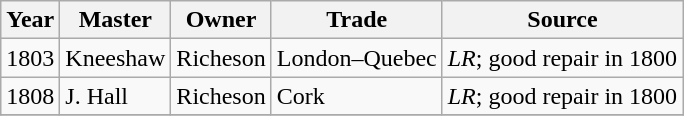<table class="sortable wikitable">
<tr>
<th>Year</th>
<th>Master</th>
<th>Owner</th>
<th>Trade</th>
<th>Source</th>
</tr>
<tr>
<td>1803</td>
<td>Kneeshaw</td>
<td>Richeson</td>
<td>London–Quebec</td>
<td><em>LR</em>; good repair in 1800</td>
</tr>
<tr>
<td>1808</td>
<td>J. Hall</td>
<td>Richeson</td>
<td>Cork</td>
<td><em>LR</em>; good repair in 1800</td>
</tr>
<tr>
</tr>
</table>
